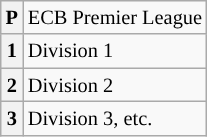<table class="wikitable" style="font-size:85%">
<tr>
<th scope="row">P</th>
<td>ECB Premier League</td>
</tr>
<tr>
<th scope="row">1</th>
<td>Division 1</td>
</tr>
<tr>
<th scope="row">2</th>
<td>Division 2</td>
</tr>
<tr>
<th scope="row">3</th>
<td>Division 3, etc.</td>
</tr>
</table>
